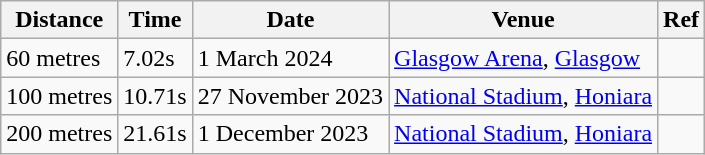<table class="wikitable">
<tr>
<th>Distance</th>
<th>Time</th>
<th>Date</th>
<th>Venue</th>
<th>Ref</th>
</tr>
<tr>
<td>60 metres</td>
<td>7.02s</td>
<td>1 March 2024</td>
<td><a href='#'>Glasgow Arena</a>, <a href='#'>Glasgow</a></td>
<td></td>
</tr>
<tr>
<td>100 metres</td>
<td>10.71s</td>
<td>27 November 2023</td>
<td><a href='#'>National Stadium</a>, <a href='#'>Honiara</a></td>
<td></td>
</tr>
<tr>
<td>200 metres</td>
<td>21.61s</td>
<td>1 December 2023</td>
<td><a href='#'>National Stadium</a>, <a href='#'>Honiara</a></td>
<td></td>
</tr>
</table>
